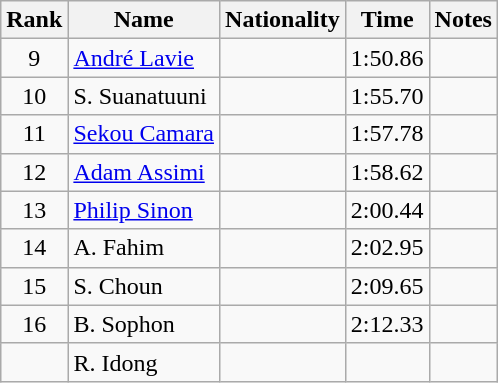<table class="wikitable sortable" style="text-align:center">
<tr>
<th>Rank</th>
<th>Name</th>
<th>Nationality</th>
<th>Time</th>
<th>Notes</th>
</tr>
<tr>
<td>9</td>
<td align="left"><a href='#'>André Lavie</a></td>
<td align=left></td>
<td>1:50.86</td>
<td></td>
</tr>
<tr>
<td>10</td>
<td align="left">S. Suanatuuni</td>
<td align=left></td>
<td>1:55.70</td>
<td></td>
</tr>
<tr>
<td>11</td>
<td align="left"><a href='#'>Sekou Camara</a></td>
<td align=left></td>
<td>1:57.78</td>
<td></td>
</tr>
<tr>
<td>12</td>
<td align="left"><a href='#'>Adam Assimi</a></td>
<td align=left></td>
<td>1:58.62</td>
<td></td>
</tr>
<tr>
<td>13</td>
<td align="left"><a href='#'>Philip Sinon</a></td>
<td align=left></td>
<td>2:00.44</td>
<td></td>
</tr>
<tr>
<td>14</td>
<td align="left">A. Fahim</td>
<td align=left></td>
<td>2:02.95</td>
<td></td>
</tr>
<tr>
<td>15</td>
<td align="left">S. Choun</td>
<td align=left></td>
<td>2:09.65</td>
<td></td>
</tr>
<tr>
<td>16</td>
<td align="left">B. Sophon</td>
<td align=left></td>
<td>2:12.33</td>
<td></td>
</tr>
<tr>
<td></td>
<td align="left">R. Idong</td>
<td align=left></td>
<td></td>
<td></td>
</tr>
</table>
